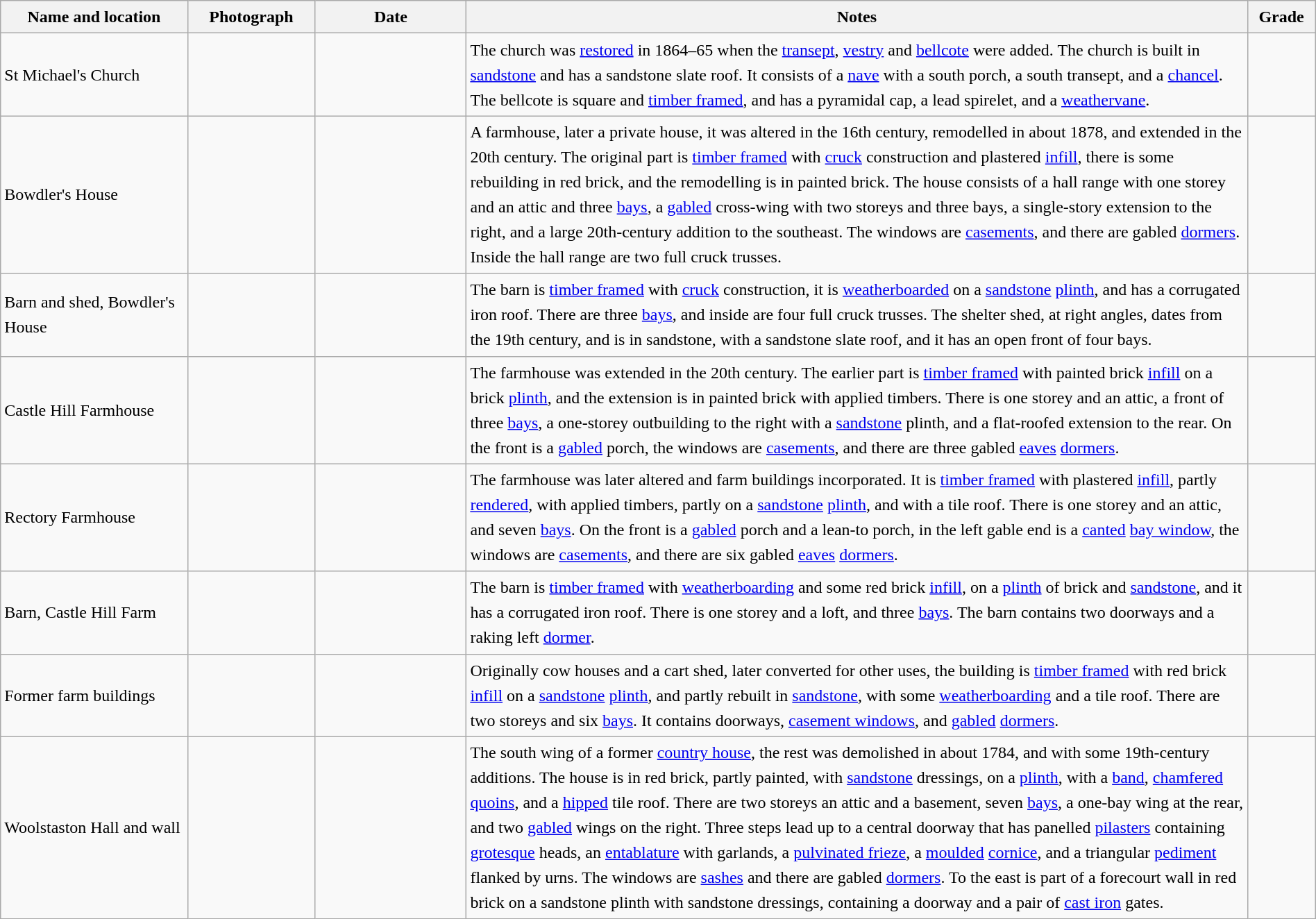<table class="wikitable sortable plainrowheaders" style="width:100%; border:0; text-align:left; line-height:150%;">
<tr>
<th scope="col"  style="width:150px">Name and location</th>
<th scope="col"  style="width:100px" class="unsortable">Photograph</th>
<th scope="col"  style="width:120px">Date</th>
<th scope="col"  style="width:650px" class="unsortable">Notes</th>
<th scope="col"  style="width:50px">Grade</th>
</tr>
<tr>
<td>St Michael's Church<br><small></small></td>
<td></td>
<td align="center"></td>
<td>The church was <a href='#'>restored</a> in 1864–65 when the <a href='#'>transept</a>, <a href='#'>vestry</a> and <a href='#'>bellcote</a> were added.  The church is built in <a href='#'>sandstone</a> and has a sandstone slate roof.  It consists of a <a href='#'>nave</a> with a south porch, a south transept, and a <a href='#'>chancel</a>.  The bellcote is square and <a href='#'>timber framed</a>, and has a pyramidal cap, a lead spirelet, and a <a href='#'>weathervane</a>.</td>
<td align="center" ></td>
</tr>
<tr>
<td>Bowdler's House<br><small></small></td>
<td></td>
<td align="center"></td>
<td>A farmhouse, later a private house, it was altered in the 16th century, remodelled in about 1878, and extended in the 20th century.  The original part is <a href='#'>timber framed</a> with <a href='#'>cruck</a> construction and plastered <a href='#'>infill</a>, there is some rebuilding in red brick, and the remodelling is in painted brick.  The house consists of a hall range with one storey and an attic and three <a href='#'>bays</a>, a <a href='#'>gabled</a> cross-wing with two storeys and three bays, a single-story extension to the right, and a large 20th-century addition to the southeast.  The windows are <a href='#'>casements</a>, and there are gabled <a href='#'>dormers</a>.  Inside the hall range are two full cruck trusses.</td>
<td align="center" ></td>
</tr>
<tr>
<td>Barn and shed, Bowdler's House<br><small></small></td>
<td></td>
<td align="center"></td>
<td>The barn is <a href='#'>timber framed</a> with <a href='#'>cruck</a> construction, it is <a href='#'>weatherboarded</a> on a <a href='#'>sandstone</a> <a href='#'>plinth</a>, and has a corrugated iron roof.  There are three <a href='#'>bays</a>, and inside are four full cruck trusses.  The shelter shed, at right angles, dates from the 19th century, and is in sandstone, with a sandstone slate roof, and it has an open front of four bays.</td>
<td align="center" ></td>
</tr>
<tr>
<td>Castle Hill Farmhouse<br><small></small></td>
<td></td>
<td align="center"></td>
<td>The farmhouse was extended in the 20th century.  The earlier part is <a href='#'>timber framed</a> with painted brick <a href='#'>infill</a> on a brick <a href='#'>plinth</a>, and the extension is in painted brick with applied timbers.  There is one storey and an attic, a front of three <a href='#'>bays</a>, a one-storey outbuilding to the right with a <a href='#'>sandstone</a> plinth, and a flat-roofed extension to the rear.  On the front is a <a href='#'>gabled</a> porch, the windows are <a href='#'>casements</a>, and there are three gabled <a href='#'>eaves</a> <a href='#'>dormers</a>.</td>
<td align="center" ></td>
</tr>
<tr>
<td>Rectory Farmhouse<br><small></small></td>
<td></td>
<td align="center"></td>
<td>The farmhouse was later altered and farm buildings incorporated.  It is <a href='#'>timber framed</a> with plastered <a href='#'>infill</a>, partly <a href='#'>rendered</a>, with applied timbers, partly on a <a href='#'>sandstone</a> <a href='#'>plinth</a>, and with a tile roof.  There is one storey and an attic, and seven <a href='#'>bays</a>.  On the front is a <a href='#'>gabled</a> porch and a lean-to porch, in the left gable end is a <a href='#'>canted</a> <a href='#'>bay window</a>, the windows are <a href='#'>casements</a>, and there are six gabled <a href='#'>eaves</a> <a href='#'>dormers</a>.</td>
<td align="center" ></td>
</tr>
<tr>
<td>Barn, Castle Hill Farm<br><small></small></td>
<td></td>
<td align="center"></td>
<td>The barn is <a href='#'>timber framed</a> with <a href='#'>weatherboarding</a> and some red brick <a href='#'>infill</a>, on a <a href='#'>plinth</a> of brick and <a href='#'>sandstone</a>, and it has a corrugated iron roof.  There is one storey and a loft, and three <a href='#'>bays</a>.  The barn contains two doorways and a raking left <a href='#'>dormer</a>.</td>
<td align="center" ></td>
</tr>
<tr>
<td>Former farm buildings<br><small></small></td>
<td></td>
<td align="center"></td>
<td>Originally cow houses and a cart shed, later converted for other uses, the building is <a href='#'>timber framed</a> with red brick <a href='#'>infill</a> on a <a href='#'>sandstone</a> <a href='#'>plinth</a>, and partly rebuilt in <a href='#'>sandstone</a>, with some <a href='#'>weatherboarding</a> and a tile roof.  There are two storeys and six <a href='#'>bays</a>.  It contains doorways, <a href='#'>casement windows</a>, and <a href='#'>gabled</a> <a href='#'>dormers</a>.</td>
<td align="center" ></td>
</tr>
<tr>
<td>Woolstaston Hall and wall<br><small></small></td>
<td></td>
<td align="center"></td>
<td>The south wing of a former <a href='#'>country house</a>, the rest was demolished in about 1784, and with some 19th-century additions.  The house is in red brick, partly painted, with <a href='#'>sandstone</a> dressings, on a <a href='#'>plinth</a>, with a <a href='#'>band</a>, <a href='#'>chamfered</a> <a href='#'>quoins</a>, and a <a href='#'>hipped</a> tile roof.  There are two storeys an attic and a basement, seven <a href='#'>bays</a>, a one-bay wing at the rear, and two <a href='#'>gabled</a> wings on the right.  Three steps lead up to a central doorway that has panelled <a href='#'>pilasters</a> containing <a href='#'>grotesque</a> heads, an <a href='#'>entablature</a> with garlands, a <a href='#'>pulvinated frieze</a>, a <a href='#'>moulded</a> <a href='#'>cornice</a>, and a triangular <a href='#'>pediment</a> flanked by urns.  The windows are <a href='#'>sashes</a> and there are gabled <a href='#'>dormers</a>.  To the east is part of a forecourt wall in red brick on a sandstone plinth with sandstone dressings, containing a doorway and a pair of <a href='#'>cast iron</a> gates.</td>
<td align="center" ></td>
</tr>
<tr>
</tr>
</table>
